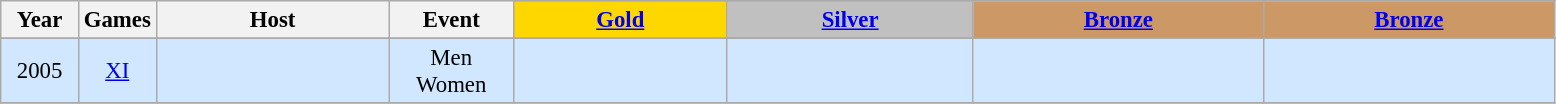<table class="wikitable" style="text-align: center; font-size:95%;">
<tr>
<th rowspan="2" style="width:5%;">Year</th>
<th rowspan="2" style="width:5%;">Games</th>
<th rowspan="2" style="width:15%;">Host</th>
<th rowspan="2" style="width:8%;">Event</th>
</tr>
<tr>
<th style="background-color: gold"><a href='#'>Gold</a></th>
<th style="background-color: silver"><a href='#'>Silver</a></th>
<th style="background-color: #CC9966"><a href='#'>Bronze</a></th>
<th style="background-color: #CC9966"><a href='#'>Bronze</a></th>
</tr>
<tr>
</tr>
<tr style="text-align:center; background:#d0e7ff;">
<td>2005</td>
<td align=center><a href='#'>XI</a></td>
<td align="left"></td>
<td>Men <br> Women</td>
<td align="left"> <br> </td>
<td align="left"> <br> </td>
<td align="left"> <br> </td>
<td align="left"> <br> </td>
</tr>
<tr>
</tr>
</table>
